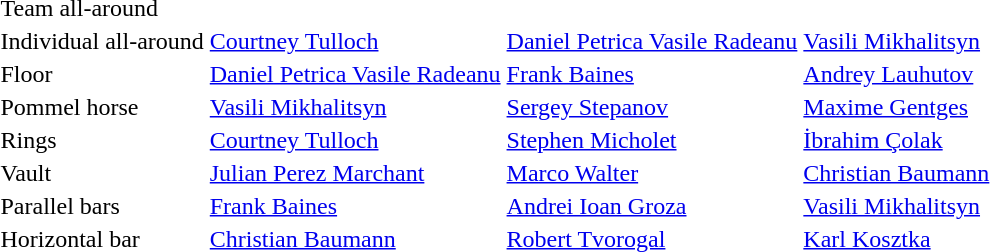<table>
<tr>
<td>Team all-around</td>
<td></td>
<td></td>
<td></td>
</tr>
<tr>
<td>Individual all-around</td>
<td><a href='#'>Courtney Tulloch</a> <br> </td>
<td><a href='#'>Daniel Petrica Vasile Radeanu</a> <br> </td>
<td><a href='#'>Vasili Mikhalitsyn</a> <br> </td>
</tr>
<tr>
<td>Floor</td>
<td><a href='#'>Daniel Petrica Vasile Radeanu</a> <br> </td>
<td><a href='#'>Frank Baines</a> <br> </td>
<td><a href='#'>Andrey Lauhutov</a> <br> </td>
</tr>
<tr>
<td>Pommel horse</td>
<td><a href='#'>Vasili Mikhalitsyn</a> <br> </td>
<td><a href='#'>Sergey Stepanov</a> <br> </td>
<td><a href='#'>Maxime Gentges</a> <br> </td>
</tr>
<tr>
<td>Rings</td>
<td><a href='#'>Courtney Tulloch</a> <br> </td>
<td><a href='#'>Stephen Micholet</a> <br> </td>
<td><a href='#'>İbrahim Çolak</a> <br> </td>
</tr>
<tr>
<td>Vault</td>
<td><a href='#'>Julian Perez Marchant</a> <br> </td>
<td><a href='#'>Marco Walter</a> <br> </td>
<td><a href='#'>Christian Baumann</a> <br> </td>
</tr>
<tr>
<td>Parallel bars</td>
<td><a href='#'>Frank Baines</a> <br> </td>
<td><a href='#'>Andrei Ioan Groza</a> <br> </td>
<td><a href='#'>Vasili Mikhalitsyn</a> <br> </td>
</tr>
<tr>
<td>Horizontal bar</td>
<td><a href='#'>Christian Baumann</a> <br> </td>
<td><a href='#'>Robert Tvorogal</a> <br> </td>
<td><a href='#'>Karl Kosztka</a> <br> </td>
</tr>
</table>
